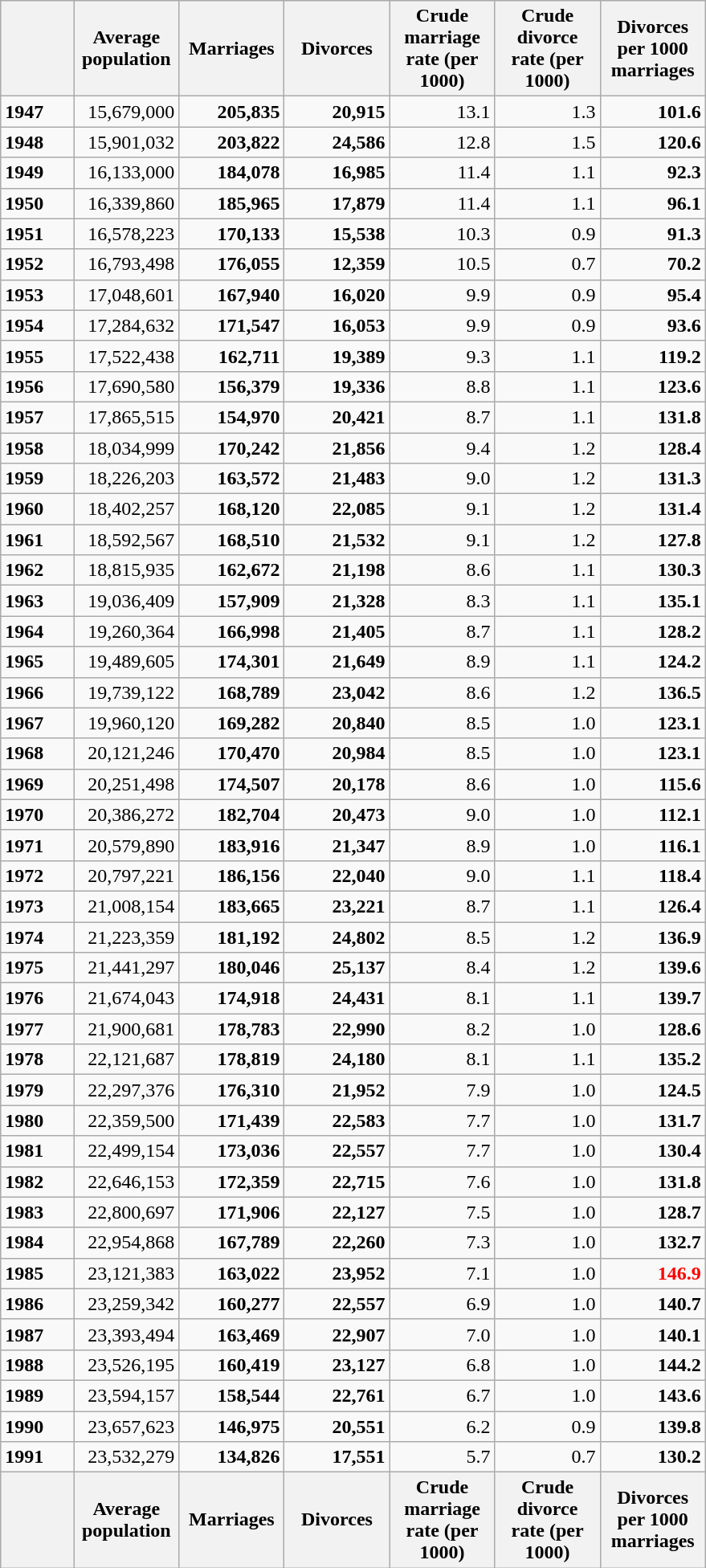<table class="wikitable sortable collapsible">
<tr>
<th style="width:40pt;"></th>
<th style="width:60pt;">Average population</th>
<th style="width:60pt;">Marriages</th>
<th style="width:60pt;">Divorces</th>
<th style="width:60pt;">Crude marriage rate (per 1000)</th>
<th style="width:60pt;">Crude divorce rate (per 1000)</th>
<th style="width:60pt;">Divorces per 1000 marriages</th>
</tr>
<tr>
<td><strong>1947</strong></td>
<td style="text-align:right;">15,679,000</td>
<td style="text-align:right;"><strong>205,835</strong></td>
<td style="text-align:right;"><strong>20,915</strong></td>
<td style="text-align:right;">13.1</td>
<td style="text-align:right;">1.3</td>
<td style="text-align:right;"><strong>101.6</strong></td>
</tr>
<tr>
<td><strong>1948</strong></td>
<td style="text-align:right;">15,901,032</td>
<td style="text-align:right;"><strong>203,822</strong></td>
<td style="text-align:right;"><strong>24,586</strong></td>
<td style="text-align:right;">12.8</td>
<td style="text-align:right;">1.5</td>
<td style="text-align:right;"><strong>120.6</strong></td>
</tr>
<tr>
<td><strong>1949</strong></td>
<td style="text-align:right;">16,133,000</td>
<td style="text-align:right;"><strong>184,078</strong></td>
<td style="text-align:right;"><strong>16,985</strong></td>
<td style="text-align:right;">11.4</td>
<td style="text-align:right;">1.1</td>
<td style="text-align:right;"><strong>92.3</strong></td>
</tr>
<tr>
<td><strong>1950</strong></td>
<td style="text-align:right;">16,339,860</td>
<td style="text-align:right;"><strong>185,965</strong></td>
<td style="text-align:right;"><strong>17,879</strong></td>
<td style="text-align:right;">11.4</td>
<td style="text-align:right;">1.1</td>
<td style="text-align:right;"><strong>96.1</strong></td>
</tr>
<tr>
<td><strong>1951</strong></td>
<td style="text-align:right;">16,578,223</td>
<td style="text-align:right;"><strong>170,133</strong></td>
<td style="text-align:right;"><strong>15,538</strong></td>
<td style="text-align:right;">10.3</td>
<td style="text-align:right;">0.9</td>
<td style="text-align:right;"><strong>91.3</strong></td>
</tr>
<tr>
<td><strong>1952</strong></td>
<td style="text-align:right;">16,793,498</td>
<td style="text-align:right;"><strong>176,055</strong></td>
<td style="text-align:right;"><strong>12,359</strong></td>
<td style="text-align:right;">10.5</td>
<td style="text-align:right;">0.7</td>
<td style="text-align:right;"><strong>70.2</strong></td>
</tr>
<tr>
<td><strong>1953</strong></td>
<td style="text-align:right;">17,048,601</td>
<td style="text-align:right;"><strong>167,940</strong></td>
<td style="text-align:right;"><strong>16,020</strong></td>
<td style="text-align:right;">9.9</td>
<td style="text-align:right;">0.9</td>
<td style="text-align:right;"><strong>95.4</strong></td>
</tr>
<tr>
<td><strong>1954</strong></td>
<td style="text-align:right;">17,284,632</td>
<td style="text-align:right;"><strong>171,547</strong></td>
<td style="text-align:right;"><strong>16,053</strong></td>
<td style="text-align:right;">9.9</td>
<td style="text-align:right;">0.9</td>
<td style="text-align:right;"><strong>93.6</strong></td>
</tr>
<tr>
<td><strong>1955</strong></td>
<td style="text-align:right;">17,522,438</td>
<td style="text-align:right;"><strong>162,711</strong></td>
<td style="text-align:right;"><strong>19,389</strong></td>
<td style="text-align:right;">9.3</td>
<td style="text-align:right;">1.1</td>
<td style="text-align:right;"><strong>119.2</strong></td>
</tr>
<tr>
<td><strong>1956</strong></td>
<td style="text-align:right;">17,690,580</td>
<td style="text-align:right;"><strong>156,379</strong></td>
<td style="text-align:right;"><strong>19,336</strong></td>
<td style="text-align:right;">8.8</td>
<td style="text-align:right;">1.1</td>
<td style="text-align:right;"><strong>123.6</strong></td>
</tr>
<tr>
<td><strong>1957</strong></td>
<td style="text-align:right;">17,865,515</td>
<td style="text-align:right;"><strong>154,970</strong></td>
<td style="text-align:right;"><strong>20,421</strong></td>
<td style="text-align:right;">8.7</td>
<td style="text-align:right;">1.1</td>
<td style="text-align:right;"><strong>131.8</strong></td>
</tr>
<tr>
<td><strong>1958</strong></td>
<td style="text-align:right;">18,034,999</td>
<td style="text-align:right;"><strong>170,242</strong></td>
<td style="text-align:right;"><strong>21,856</strong></td>
<td style="text-align:right;">9.4</td>
<td style="text-align:right;">1.2</td>
<td style="text-align:right;"><strong>128.4</strong></td>
</tr>
<tr>
<td><strong>1959</strong></td>
<td style="text-align:right;">18,226,203</td>
<td style="text-align:right;"><strong>163,572</strong></td>
<td style="text-align:right;"><strong>21,483</strong></td>
<td style="text-align:right;">9.0</td>
<td style="text-align:right;">1.2</td>
<td style="text-align:right;"><strong>131.3</strong></td>
</tr>
<tr>
<td><strong>1960</strong></td>
<td style="text-align:right;">18,402,257</td>
<td style="text-align:right;"><strong>168,120</strong></td>
<td style="text-align:right;"><strong>22,085</strong></td>
<td style="text-align:right;">9.1</td>
<td style="text-align:right;">1.2</td>
<td style="text-align:right;"><strong>131.4</strong></td>
</tr>
<tr>
<td><strong>1961</strong></td>
<td style="text-align:right;">18,592,567</td>
<td style="text-align:right;"><strong>168,510</strong></td>
<td style="text-align:right;"><strong>21,532</strong></td>
<td style="text-align:right;">9.1</td>
<td style="text-align:right;">1.2</td>
<td style="text-align:right;"><strong>127.8</strong></td>
</tr>
<tr>
<td><strong>1962</strong></td>
<td style="text-align:right;">18,815,935</td>
<td style="text-align:right;"><strong>162,672</strong></td>
<td style="text-align:right;"><strong>21,198</strong></td>
<td style="text-align:right;">8.6</td>
<td style="text-align:right;">1.1</td>
<td style="text-align:right;"><strong>130.3</strong></td>
</tr>
<tr>
<td><strong>1963</strong></td>
<td style="text-align:right;">19,036,409</td>
<td style="text-align:right;"><strong>157,909</strong></td>
<td style="text-align:right;"><strong>21,328</strong></td>
<td style="text-align:right;">8.3</td>
<td style="text-align:right;">1.1</td>
<td style="text-align:right;"><strong>135.1</strong></td>
</tr>
<tr>
<td><strong>1964</strong></td>
<td style="text-align:right;">19,260,364</td>
<td style="text-align:right;"><strong>166,998</strong></td>
<td style="text-align:right;"><strong>21,405</strong></td>
<td style="text-align:right;">8.7</td>
<td style="text-align:right;">1.1</td>
<td style="text-align:right;"><strong>128.2</strong></td>
</tr>
<tr>
<td><strong>1965</strong></td>
<td style="text-align:right;">19,489,605</td>
<td style="text-align:right;"><strong>174,301</strong></td>
<td style="text-align:right;"><strong>21,649</strong></td>
<td style="text-align:right;">8.9</td>
<td style="text-align:right;">1.1</td>
<td style="text-align:right;"><strong>124.2</strong></td>
</tr>
<tr>
<td><strong>1966</strong></td>
<td style="text-align:right;">19,739,122</td>
<td style="text-align:right;"><strong>168,789</strong></td>
<td style="text-align:right;"><strong>23,042</strong></td>
<td style="text-align:right;">8.6</td>
<td style="text-align:right;">1.2</td>
<td style="text-align:right;"><strong>136.5</strong></td>
</tr>
<tr>
<td><strong>1967</strong></td>
<td style="text-align:right;">19,960,120</td>
<td style="text-align:right;"><strong>169,282</strong></td>
<td style="text-align:right;"><strong>20,840</strong></td>
<td style="text-align:right;">8.5</td>
<td style="text-align:right;">1.0</td>
<td style="text-align:right;"><strong>123.1</strong></td>
</tr>
<tr>
<td><strong>1968</strong></td>
<td style="text-align:right;">20,121,246</td>
<td style="text-align:right;"><strong>170,470</strong></td>
<td style="text-align:right;"><strong>20,984</strong></td>
<td style="text-align:right;">8.5</td>
<td style="text-align:right;">1.0</td>
<td style="text-align:right;"><strong>123.1</strong></td>
</tr>
<tr>
<td><strong>1969</strong></td>
<td style="text-align:right;">20,251,498</td>
<td style="text-align:right;"><strong>174,507</strong></td>
<td style="text-align:right;"><strong>20,178</strong></td>
<td style="text-align:right;">8.6</td>
<td style="text-align:right;">1.0</td>
<td style="text-align:right;"><strong>115.6</strong></td>
</tr>
<tr>
<td><strong>1970</strong></td>
<td style="text-align:right;">20,386,272</td>
<td style="text-align:right;"><strong>182,704</strong></td>
<td style="text-align:right;"><strong>20,473</strong></td>
<td style="text-align:right;">9.0</td>
<td style="text-align:right;">1.0</td>
<td style="text-align:right;"><strong>112.1</strong></td>
</tr>
<tr>
<td><strong>1971</strong></td>
<td style="text-align:right;">20,579,890</td>
<td style="text-align:right;"><strong>183,916</strong></td>
<td style="text-align:right;"><strong>21,347</strong></td>
<td style="text-align:right;">8.9</td>
<td style="text-align:right;">1.0</td>
<td style="text-align:right;"><strong>116.1</strong></td>
</tr>
<tr>
<td><strong>1972</strong></td>
<td style="text-align:right;">20,797,221</td>
<td style="text-align:right;"><strong>186,156</strong></td>
<td style="text-align:right;"><strong>22,040</strong></td>
<td style="text-align:right;">9.0</td>
<td style="text-align:right;">1.1</td>
<td style="text-align:right;"><strong>118.4</strong></td>
</tr>
<tr>
<td><strong>1973</strong></td>
<td style="text-align:right;">21,008,154</td>
<td style="text-align:right;"><strong>183,665</strong></td>
<td style="text-align:right;"><strong>23,221</strong></td>
<td style="text-align:right;">8.7</td>
<td style="text-align:right;">1.1</td>
<td style="text-align:right;"><strong>126.4</strong></td>
</tr>
<tr>
<td><strong>1974</strong></td>
<td style="text-align:right;">21,223,359</td>
<td style="text-align:right;"><strong>181,192</strong></td>
<td style="text-align:right;"><strong>24,802</strong></td>
<td style="text-align:right;">8.5</td>
<td style="text-align:right;">1.2</td>
<td style="text-align:right;"><strong>136.9</strong></td>
</tr>
<tr>
<td><strong>1975</strong></td>
<td style="text-align:right;">21,441,297</td>
<td style="text-align:right;"><strong>180,046</strong></td>
<td style="text-align:right;"><strong>25,137</strong></td>
<td style="text-align:right;">8.4</td>
<td style="text-align:right;">1.2</td>
<td style="text-align:right;"><strong>139.6</strong></td>
</tr>
<tr>
<td><strong>1976</strong></td>
<td style="text-align:right;">21,674,043</td>
<td style="text-align:right;"><strong>174,918</strong></td>
<td style="text-align:right;"><strong>24,431</strong></td>
<td style="text-align:right;">8.1</td>
<td style="text-align:right;">1.1</td>
<td style="text-align:right;"><strong>139.7</strong></td>
</tr>
<tr>
<td><strong>1977</strong></td>
<td style="text-align:right;">21,900,681</td>
<td style="text-align:right;"><strong>178,783</strong></td>
<td style="text-align:right;"><strong>22,990</strong></td>
<td style="text-align:right;">8.2</td>
<td style="text-align:right;">1.0</td>
<td style="text-align:right;"><strong>128.6</strong></td>
</tr>
<tr>
<td><strong>1978</strong></td>
<td style="text-align:right;">22,121,687</td>
<td style="text-align:right;"><strong>178,819</strong></td>
<td style="text-align:right;"><strong>24,180</strong></td>
<td style="text-align:right;">8.1</td>
<td style="text-align:right;">1.1</td>
<td style="text-align:right;"><strong>135.2</strong></td>
</tr>
<tr>
<td><strong>1979</strong></td>
<td style="text-align:right;">22,297,376</td>
<td style="text-align:right;"><strong>176,310</strong></td>
<td style="text-align:right;"><strong>21,952</strong></td>
<td style="text-align:right;">7.9</td>
<td style="text-align:right;">1.0</td>
<td style="text-align:right;"><strong>124.5</strong></td>
</tr>
<tr>
<td><strong>1980</strong></td>
<td style="text-align:right;">22,359,500</td>
<td style="text-align:right;"><strong>171,439</strong></td>
<td style="text-align:right;"><strong>22,583</strong></td>
<td style="text-align:right;">7.7</td>
<td style="text-align:right;">1.0</td>
<td style="text-align:right;"><strong>131.7</strong></td>
</tr>
<tr>
<td><strong>1981</strong></td>
<td style="text-align:right;">22,499,154</td>
<td style="text-align:right;"><strong>173,036</strong></td>
<td style="text-align:right;"><strong>22,557</strong></td>
<td style="text-align:right;">7.7</td>
<td style="text-align:right;">1.0</td>
<td style="text-align:right;"><strong>130.4</strong></td>
</tr>
<tr>
<td><strong>1982</strong></td>
<td style="text-align:right;">22,646,153</td>
<td style="text-align:right;"><strong>172,359</strong></td>
<td style="text-align:right;"><strong>22,715</strong></td>
<td style="text-align:right;">7.6</td>
<td style="text-align:right;">1.0</td>
<td style="text-align:right;"><strong>131.8</strong></td>
</tr>
<tr>
<td><strong>1983</strong></td>
<td style="text-align:right;">22,800,697</td>
<td style="text-align:right;"><strong>171,906</strong></td>
<td style="text-align:right;"><strong>22,127</strong></td>
<td style="text-align:right;">7.5</td>
<td style="text-align:right;">1.0</td>
<td style="text-align:right;"><strong>128.7</strong></td>
</tr>
<tr>
<td><strong>1984</strong></td>
<td style="text-align:right;">22,954,868</td>
<td style="text-align:right;"><strong>167,789</strong></td>
<td style="text-align:right;"><strong>22,260</strong></td>
<td style="text-align:right;">7.3</td>
<td style="text-align:right;">1.0</td>
<td style="text-align:right;"><strong>132.7</strong></td>
</tr>
<tr>
<td><strong>1985</strong></td>
<td style="text-align:right;">23,121,383</td>
<td style="text-align:right;"><strong>163,022</strong></td>
<td style="text-align:right;"><strong>23,952</strong></td>
<td style="text-align:right;">7.1</td>
<td style="text-align:right;">1.0</td>
<td style="text-align:right; color:red;"><strong>146.9</strong></td>
</tr>
<tr>
<td><strong>1986</strong></td>
<td style="text-align:right;">23,259,342</td>
<td style="text-align:right;"><strong>160,277</strong></td>
<td style="text-align:right;"><strong>22,557</strong></td>
<td style="text-align:right;">6.9</td>
<td style="text-align:right;">1.0</td>
<td style="text-align:right;"><strong>140.7</strong></td>
</tr>
<tr>
<td><strong>1987</strong></td>
<td style="text-align:right;">23,393,494</td>
<td style="text-align:right;"><strong>163,469</strong></td>
<td style="text-align:right;"><strong>22,907</strong></td>
<td style="text-align:right;">7.0</td>
<td style="text-align:right;">1.0</td>
<td style="text-align:right;"><strong>140.1</strong></td>
</tr>
<tr>
<td><strong>1988</strong></td>
<td style="text-align:right;">23,526,195</td>
<td style="text-align:right;"><strong>160,419</strong></td>
<td style="text-align:right;"><strong>23,127</strong></td>
<td style="text-align:right;">6.8</td>
<td style="text-align:right;">1.0</td>
<td style="text-align:right;"><strong>144.2</strong></td>
</tr>
<tr>
<td><strong>1989</strong></td>
<td style="text-align:right;">23,594,157</td>
<td style="text-align:right;"><strong>158,544</strong></td>
<td style="text-align:right;"><strong>22,761</strong></td>
<td style="text-align:right;">6.7</td>
<td style="text-align:right;">1.0</td>
<td style="text-align:right;"><strong>143.6</strong></td>
</tr>
<tr>
<td><strong>1990</strong></td>
<td style="text-align:right;">23,657,623</td>
<td style="text-align:right;"><strong>146,975</strong></td>
<td style="text-align:right;"><strong>20,551</strong></td>
<td style="text-align:right;">6.2</td>
<td style="text-align:right;">0.9</td>
<td style="text-align:right;"><strong>139.8</strong></td>
</tr>
<tr>
<td><strong>1991</strong></td>
<td style="text-align:right;">23,532,279</td>
<td style="text-align:right;"><strong>134,826</strong></td>
<td style="text-align:right;"><strong>17,551</strong></td>
<td style="text-align:right;">5.7</td>
<td style="text-align:right;">0.7</td>
<td style="text-align:right;"><strong>130.2</strong></td>
</tr>
<tr>
<th style="width:40pt;"></th>
<th style="width:60pt;">Average population</th>
<th style="width:60pt;">Marriages</th>
<th style="width:60pt;">Divorces</th>
<th style="width:60pt;">Crude marriage rate (per 1000)</th>
<th style="width:60pt;">Crude divorce rate (per 1000)</th>
<th style="width:60pt;">Divorces per 1000 marriages</th>
</tr>
</table>
